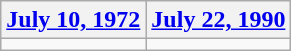<table class=wikitable>
<tr>
<th><a href='#'>July 10, 1972</a></th>
<th><a href='#'>July 22, 1990</a></th>
</tr>
<tr>
<td></td>
<td></td>
</tr>
</table>
